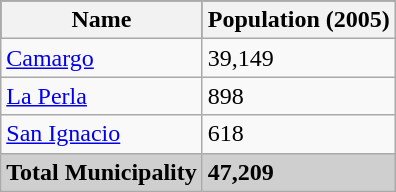<table class="wikitable">
<tr style="background:#000000; color:black;">
<th><strong>Name</strong></th>
<th><strong>Population (2005)</strong></th>
</tr>
<tr>
<td><a href='#'>Camargo</a></td>
<td>39,149</td>
</tr>
<tr>
<td><a href='#'>La Perla</a></td>
<td>898</td>
</tr>
<tr>
<td><a href='#'>San Ignacio</a></td>
<td>618</td>
</tr>
<tr style="background:#CFCFCF;">
<td><strong>Total Municipality</strong></td>
<td><strong>47,209</strong></td>
</tr>
</table>
